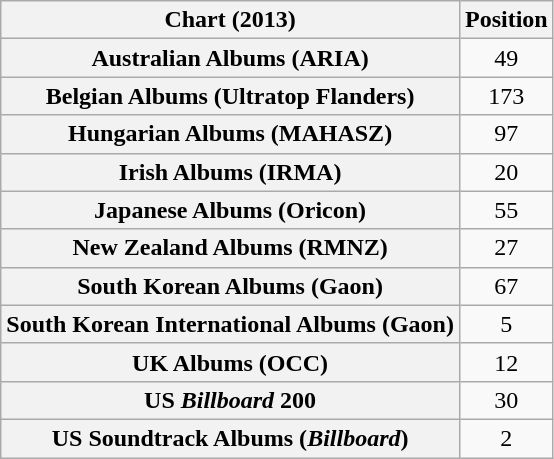<table class="wikitable sortable plainrowheaders" style="text-align:center">
<tr>
<th scope="col">Chart (2013)</th>
<th scope="col">Position</th>
</tr>
<tr>
<th scope="row">Australian Albums (ARIA)</th>
<td>49</td>
</tr>
<tr>
<th scope="row">Belgian Albums (Ultratop Flanders)</th>
<td>173</td>
</tr>
<tr>
<th scope="row">Hungarian Albums (MAHASZ)</th>
<td>97</td>
</tr>
<tr>
<th scope="row">Irish Albums (IRMA)</th>
<td>20</td>
</tr>
<tr>
<th scope="row">Japanese Albums (Oricon)</th>
<td>55</td>
</tr>
<tr>
<th scope="row">New Zealand Albums (RMNZ)</th>
<td>27</td>
</tr>
<tr>
<th scope="row">South Korean Albums (Gaon)</th>
<td>67</td>
</tr>
<tr>
<th scope="row">South Korean International Albums (Gaon)</th>
<td>5</td>
</tr>
<tr>
<th scope="row">UK Albums (OCC)</th>
<td>12</td>
</tr>
<tr>
<th scope="row">US <em>Billboard</em> 200</th>
<td>30</td>
</tr>
<tr>
<th scope="row">US Soundtrack Albums (<em>Billboard</em>)</th>
<td>2</td>
</tr>
</table>
